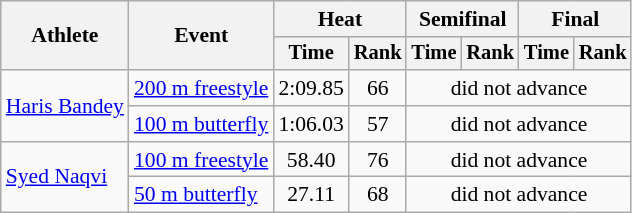<table class=wikitable style="font-size:90%">
<tr>
<th rowspan="2">Athlete</th>
<th rowspan="2">Event</th>
<th colspan="2">Heat</th>
<th colspan="2">Semifinal</th>
<th colspan="2">Final</th>
</tr>
<tr style="font-size:95%">
<th>Time</th>
<th>Rank</th>
<th>Time</th>
<th>Rank</th>
<th>Time</th>
<th>Rank</th>
</tr>
<tr align=center>
<td align=left rowspan=2><a href='#'>Haris Bandey</a></td>
<td align=left><a href='#'>200 m freestyle</a></td>
<td>2:09.85</td>
<td>66</td>
<td colspan=4>did not advance</td>
</tr>
<tr align=center>
<td align=left><a href='#'>100 m butterfly</a></td>
<td>1:06.03</td>
<td>57</td>
<td colspan=4>did not advance</td>
</tr>
<tr align=center>
<td align=left rowspan=2><a href='#'>Syed Naqvi</a></td>
<td align=left><a href='#'>100 m freestyle</a></td>
<td>58.40</td>
<td>76</td>
<td colspan=4>did not advance</td>
</tr>
<tr align=center>
<td align=left><a href='#'>50 m butterfly</a></td>
<td>27.11</td>
<td>68</td>
<td colspan=4>did not advance</td>
</tr>
</table>
